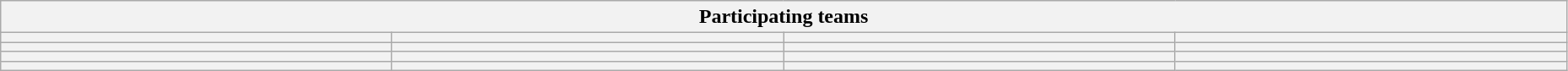<table class="wikitable" style="width:98%;">
<tr>
<th colspan=4>Participating teams</th>
</tr>
<tr>
<th width=25%></th>
<th width=25%></th>
<th width=25%></th>
<th width=25%></th>
</tr>
<tr>
<th></th>
<th></th>
<th></th>
<th></th>
</tr>
<tr>
<th></th>
<th></th>
<th></th>
<th></th>
</tr>
<tr>
<th></th>
<th></th>
<th></th>
<th></th>
</tr>
</table>
